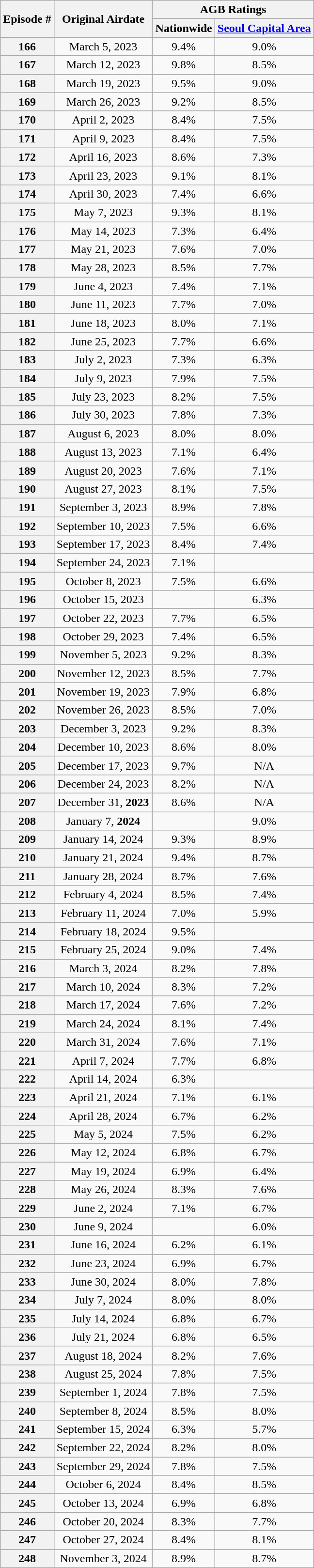<table class="wikitable" style="text-align:center;">
<tr>
<th rowspan=2>Episode #</th>
<th rowspan=2>Original Airdate</th>
<th colspan=2>AGB Ratings</th>
</tr>
<tr>
<th>Nationwide</th>
<th><a href='#'>Seoul Capital Area</a></th>
</tr>
<tr>
<th>166</th>
<td>March 5, 2023</td>
<td>9.4%</td>
<td>9.0%</td>
</tr>
<tr>
<th>167</th>
<td>March 12, 2023</td>
<td>9.8%</td>
<td>8.5%</td>
</tr>
<tr>
<th>168</th>
<td>March 19, 2023</td>
<td>9.5%</td>
<td>9.0%</td>
</tr>
<tr>
<th>169</th>
<td>March 26, 2023</td>
<td>9.2%</td>
<td>8.5%</td>
</tr>
<tr>
<th>170</th>
<td>April 2, 2023</td>
<td>8.4%</td>
<td>7.5%</td>
</tr>
<tr>
<th>171</th>
<td>April 9, 2023</td>
<td>8.4%</td>
<td>7.5%</td>
</tr>
<tr>
<th>172</th>
<td>April 16, 2023</td>
<td>8.6%</td>
<td>7.3%</td>
</tr>
<tr>
<th>173</th>
<td>April 23, 2023</td>
<td>9.1%</td>
<td>8.1%</td>
</tr>
<tr>
<th>174</th>
<td>April 30, 2023</td>
<td>7.4%</td>
<td>6.6%</td>
</tr>
<tr>
<th>175</th>
<td>May 7, 2023</td>
<td>9.3%</td>
<td>8.1%</td>
</tr>
<tr>
<th>176</th>
<td>May 14, 2023</td>
<td>7.3%</td>
<td>6.4%</td>
</tr>
<tr>
<th>177</th>
<td>May 21, 2023</td>
<td>7.6%</td>
<td>7.0%</td>
</tr>
<tr>
<th>178</th>
<td>May 28, 2023</td>
<td>8.5%</td>
<td>7.7%</td>
</tr>
<tr>
<th>179</th>
<td>June 4, 2023</td>
<td>7.4%</td>
<td>7.1%</td>
</tr>
<tr>
<th>180</th>
<td>June 11, 2023</td>
<td>7.7%</td>
<td>7.0%</td>
</tr>
<tr>
<th>181</th>
<td>June 18, 2023</td>
<td>8.0%</td>
<td>7.1%</td>
</tr>
<tr>
<th>182</th>
<td>June 25, 2023</td>
<td>7.7%</td>
<td>6.6%</td>
</tr>
<tr>
<th>183</th>
<td>July 2, 2023</td>
<td>7.3%</td>
<td>6.3%</td>
</tr>
<tr>
<th>184</th>
<td>July 9, 2023</td>
<td>7.9%</td>
<td>7.5%</td>
</tr>
<tr>
<th>185</th>
<td>July 23, 2023</td>
<td>8.2%</td>
<td>7.5%</td>
</tr>
<tr>
<th>186</th>
<td>July 30, 2023</td>
<td>7.8%</td>
<td>7.3%</td>
</tr>
<tr>
<th>187</th>
<td>August 6, 2023</td>
<td>8.0%</td>
<td>8.0%</td>
</tr>
<tr>
<th>188</th>
<td>August 13, 2023</td>
<td>7.1%</td>
<td>6.4%</td>
</tr>
<tr>
<th>189</th>
<td>August 20, 2023</td>
<td>7.6%</td>
<td>7.1%</td>
</tr>
<tr>
<th>190</th>
<td>August 27, 2023</td>
<td>8.1%</td>
<td>7.5%</td>
</tr>
<tr>
<th>191</th>
<td>September 3, 2023</td>
<td>8.9%</td>
<td>7.8%</td>
</tr>
<tr>
<th>192</th>
<td>September 10, 2023</td>
<td>7.5%</td>
<td>6.6%</td>
</tr>
<tr>
<th>193</th>
<td>September 17, 2023</td>
<td>8.4%</td>
<td>7.4%</td>
</tr>
<tr>
<th>194</th>
<td>September 24, 2023</td>
<td>7.1%</td>
<td></td>
</tr>
<tr>
<th>195</th>
<td>October 8, 2023</td>
<td>7.5%</td>
<td>6.6%</td>
</tr>
<tr>
<th>196</th>
<td>October 15, 2023</td>
<td></td>
<td>6.3%</td>
</tr>
<tr>
<th>197</th>
<td>October 22, 2023</td>
<td>7.7%</td>
<td>6.5%</td>
</tr>
<tr>
<th>198</th>
<td>October 29, 2023</td>
<td>7.4%</td>
<td>6.5%</td>
</tr>
<tr>
<th>199</th>
<td>November 5, 2023</td>
<td>9.2%</td>
<td>8.3%</td>
</tr>
<tr>
<th>200</th>
<td>November 12, 2023</td>
<td>8.5%</td>
<td>7.7%</td>
</tr>
<tr>
<th>201</th>
<td>November 19, 2023</td>
<td>7.9%</td>
<td>6.8%</td>
</tr>
<tr>
<th>202</th>
<td>November 26, 2023</td>
<td>8.5%</td>
<td>7.0%</td>
</tr>
<tr>
<th>203</th>
<td>December 3, 2023</td>
<td>9.2%</td>
<td>8.3%</td>
</tr>
<tr>
<th>204</th>
<td>December 10, 2023</td>
<td>8.6%</td>
<td>8.0%</td>
</tr>
<tr>
<th>205</th>
<td>December 17, 2023</td>
<td>9.7%</td>
<td>N/A</td>
</tr>
<tr>
<th>206</th>
<td>December 24, 2023</td>
<td>8.2%</td>
<td>N/A</td>
</tr>
<tr>
<th>207</th>
<td>December 31, <strong>2023</strong></td>
<td>8.6%</td>
<td>N/A</td>
</tr>
<tr>
<th>208</th>
<td>January 7, <strong>2024</strong></td>
<td></td>
<td>9.0%</td>
</tr>
<tr>
<th>209</th>
<td>January 14, 2024</td>
<td>9.3%</td>
<td>8.9%</td>
</tr>
<tr>
<th>210</th>
<td>January 21, 2024</td>
<td>9.4%</td>
<td>8.7%</td>
</tr>
<tr>
<th>211</th>
<td>January 28, 2024</td>
<td>8.7%</td>
<td>7.6%</td>
</tr>
<tr>
<th>212</th>
<td>February 4, 2024</td>
<td>8.5%</td>
<td>7.4%</td>
</tr>
<tr>
<th>213</th>
<td>February 11, 2024</td>
<td>7.0%</td>
<td>5.9%</td>
</tr>
<tr>
<th>214</th>
<td>February 18, 2024</td>
<td>9.5%</td>
<td></td>
</tr>
<tr>
<th>215</th>
<td>February 25, 2024</td>
<td>9.0%</td>
<td>7.4%</td>
</tr>
<tr>
<th>216</th>
<td>March 3, 2024</td>
<td>8.2%</td>
<td>7.8%</td>
</tr>
<tr>
<th>217</th>
<td>March 10, 2024</td>
<td>8.3%</td>
<td>7.2%</td>
</tr>
<tr>
<th>218</th>
<td>March 17, 2024</td>
<td>7.6%</td>
<td>7.2%</td>
</tr>
<tr>
<th>219</th>
<td>March 24, 2024</td>
<td>8.1%</td>
<td>7.4%</td>
</tr>
<tr>
<th>220</th>
<td>March 31, 2024</td>
<td>7.6%</td>
<td>7.1%</td>
</tr>
<tr>
<th>221</th>
<td>April 7, 2024</td>
<td>7.7%</td>
<td>6.8%</td>
</tr>
<tr>
<th>222</th>
<td>April 14, 2024</td>
<td>6.3%</td>
<td></td>
</tr>
<tr>
<th>223</th>
<td>April 21, 2024</td>
<td>7.1%</td>
<td>6.1%</td>
</tr>
<tr>
<th>224</th>
<td>April 28, 2024</td>
<td>6.7%</td>
<td>6.2%</td>
</tr>
<tr>
<th>225</th>
<td>May 5, 2024</td>
<td>7.5%</td>
<td>6.2%</td>
</tr>
<tr>
<th>226</th>
<td>May 12, 2024</td>
<td>6.8%</td>
<td>6.7%</td>
</tr>
<tr>
<th>227</th>
<td>May 19, 2024</td>
<td>6.9%</td>
<td>6.4%</td>
</tr>
<tr>
<th>228</th>
<td>May 26, 2024</td>
<td>8.3%</td>
<td>7.6%</td>
</tr>
<tr>
<th>229</th>
<td>June 2, 2024</td>
<td>7.1%</td>
<td>6.7%</td>
</tr>
<tr>
<th>230</th>
<td>June 9, 2024</td>
<td></td>
<td>6.0%</td>
</tr>
<tr>
<th>231</th>
<td>June 16, 2024</td>
<td>6.2%</td>
<td>6.1%</td>
</tr>
<tr>
<th>232</th>
<td>June 23, 2024</td>
<td>6.9%</td>
<td>6.7%</td>
</tr>
<tr>
<th>233</th>
<td>June 30, 2024</td>
<td>8.0%</td>
<td>7.8%</td>
</tr>
<tr>
<th>234</th>
<td>July 7, 2024</td>
<td>8.0%</td>
<td>8.0%</td>
</tr>
<tr>
<th>235</th>
<td>July 14, 2024</td>
<td>6.8%</td>
<td>6.7%</td>
</tr>
<tr>
<th>236</th>
<td>July 21, 2024</td>
<td>6.8%</td>
<td>6.5%</td>
</tr>
<tr>
<th>237</th>
<td>August 18, 2024</td>
<td>8.2%</td>
<td>7.6%</td>
</tr>
<tr>
<th>238</th>
<td>August 25, 2024</td>
<td>7.8%</td>
<td>7.5%</td>
</tr>
<tr>
<th>239</th>
<td>September 1, 2024</td>
<td>7.8%</td>
<td>7.5%</td>
</tr>
<tr>
<th>240</th>
<td>September 8, 2024</td>
<td>8.5%</td>
<td>8.0%</td>
</tr>
<tr>
<th>241</th>
<td>September 15, 2024</td>
<td>6.3%</td>
<td>5.7%</td>
</tr>
<tr>
<th>242</th>
<td>September 22, 2024</td>
<td>8.2%</td>
<td>8.0%</td>
</tr>
<tr>
<th>243</th>
<td>September 29, 2024</td>
<td>7.8%</td>
<td>7.5%</td>
</tr>
<tr>
<th>244</th>
<td>October 6, 2024</td>
<td>8.4%</td>
<td>8.5%</td>
</tr>
<tr>
<th>245</th>
<td>October 13, 2024</td>
<td>6.9%</td>
<td>6.8%</td>
</tr>
<tr>
<th>246</th>
<td>October 20, 2024</td>
<td>8.3%</td>
<td>7.7%</td>
</tr>
<tr>
<th>247</th>
<td>October 27, 2024</td>
<td>8.4%</td>
<td>8.1%</td>
</tr>
<tr>
<th>248</th>
<td>November 3, 2024</td>
<td>8.9%</td>
<td>8.7%</td>
</tr>
</table>
